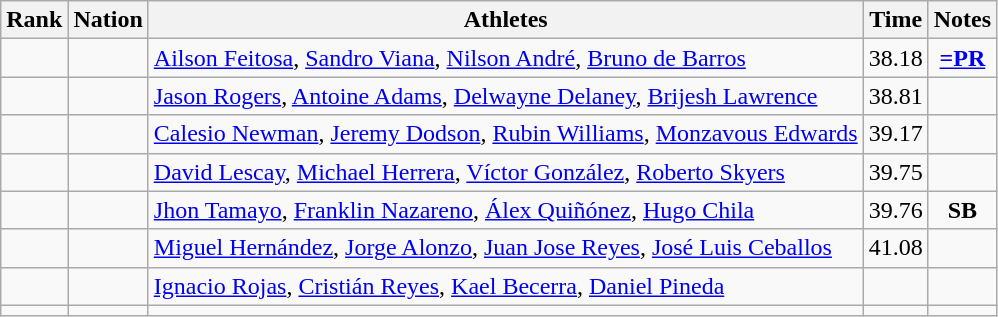<table class="wikitable sortable" style="text-align:center">
<tr>
<th>Rank</th>
<th>Nation</th>
<th>Athletes</th>
<th>Time</th>
<th>Notes</th>
</tr>
<tr>
<td></td>
<td align=left></td>
<td align=left><a href='#'>Ailson Feitosa</a>, <a href='#'>Sandro Viana</a>, <a href='#'>Nilson André</a>, <a href='#'>Bruno de Barros</a></td>
<td>38.18</td>
<td><strong><a href='#'>=PR</a></strong></td>
</tr>
<tr>
<td></td>
<td align=left></td>
<td align=left><a href='#'>Jason Rogers</a>, <a href='#'>Antoine Adams</a>, <a href='#'>Delwayne Delaney</a>, <a href='#'>Brijesh Lawrence</a></td>
<td>38.81</td>
<td></td>
</tr>
<tr>
<td></td>
<td align=left></td>
<td align=left><a href='#'>Calesio Newman</a>, <a href='#'>Jeremy Dodson</a>, <a href='#'>Rubin Williams</a>, <a href='#'>Monzavous Edwards</a></td>
<td>39.17</td>
<td></td>
</tr>
<tr>
<td></td>
<td align=left></td>
<td align=left><a href='#'>David Lescay</a>, <a href='#'>Michael Herrera</a>, <a href='#'>Víctor González</a>, <a href='#'>Roberto Skyers</a></td>
<td>39.75</td>
<td></td>
</tr>
<tr>
<td></td>
<td align=left></td>
<td align=left><a href='#'>Jhon Tamayo</a>, <a href='#'>Franklin Nazareno</a>, <a href='#'>Álex Quiñónez</a>, <a href='#'>Hugo Chila</a></td>
<td>39.76</td>
<td><strong>SB</strong></td>
</tr>
<tr>
<td></td>
<td align=left></td>
<td align=left><a href='#'>Miguel Hernández</a>, <a href='#'>Jorge Alonzo</a>, <a href='#'>Juan Jose Reyes</a>, <a href='#'>José Luis Ceballos</a></td>
<td>41.08</td>
<td></td>
</tr>
<tr>
<td></td>
<td align=left></td>
<td align=left><a href='#'>Ignacio Rojas</a>, <a href='#'>Cristián Reyes</a>, <a href='#'>Kael Becerra</a>, <a href='#'>Daniel Pineda</a></td>
<td><strong></strong></td>
<td></td>
</tr>
<tr>
<td></td>
<td align=left></td>
<td align=left></td>
<td><strong></strong></td>
<td></td>
</tr>
</table>
